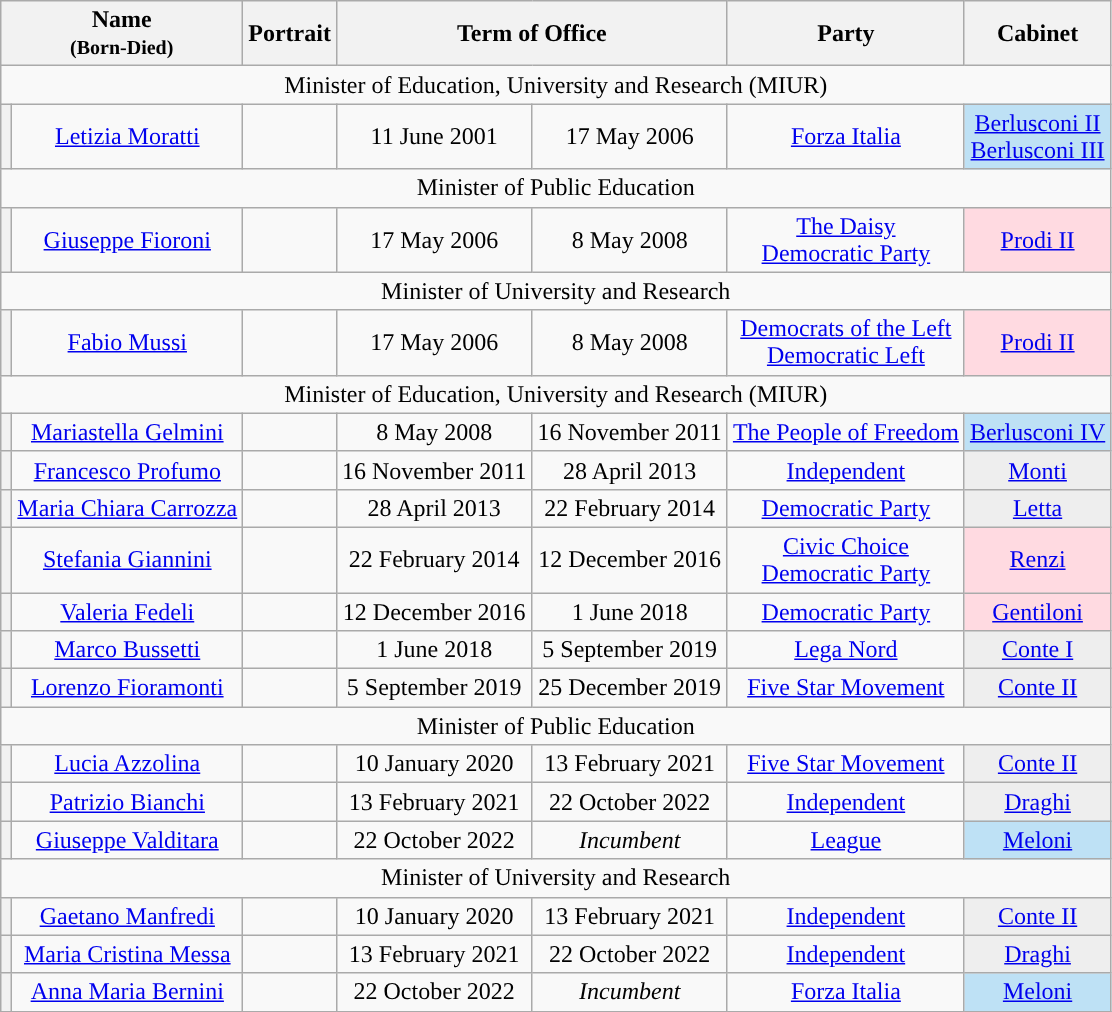<table class="wikitable" style="text-align:center">
<tr>
<th colspan=2>Name<br><small>(Born-Died)</small></th>
<th>Portrait</th>
<th colspan=2>Term of Office</th>
<th>Party</th>
<th>Cabinet</th>
</tr>
<tr>
<td colspan="7">Minister of Education, University and Research (MIUR)</td>
</tr>
<tr>
<th style="background:"></th>
<td><a href='#'>Letizia Moratti</a><br></td>
<td></td>
<td>11 June 2001</td>
<td>17 May 2006</td>
<td><a href='#'>Forza Italia</a></td>
<td bgcolor=#BEE1F5><a href='#'>Berlusconi II</a><br><a href='#'>Berlusconi III</a></td>
</tr>
<tr>
<td colspan="7">Minister of Public Education</td>
</tr>
<tr>
<th style="background:"></th>
<td><a href='#'>Giuseppe Fioroni</a><br></td>
<td></td>
<td>17 May 2006</td>
<td>8 May 2008</td>
<td><a href='#'>The Daisy</a><br><a href='#'>Democratic Party</a></td>
<td bgcolor=#FFDAE1><a href='#'>Prodi II</a></td>
</tr>
<tr>
<td colspan="7">Minister of University and Research</td>
</tr>
<tr>
<th style="background:"></th>
<td><a href='#'>Fabio Mussi</a><br></td>
<td></td>
<td>17 May 2006</td>
<td>8 May 2008</td>
<td><a href='#'>Democrats of the Left</a><br><a href='#'>Democratic Left</a></td>
<td bgcolor=#FFDAE1><a href='#'>Prodi II</a></td>
</tr>
<tr>
<td colspan="7" align=center>Minister of Education, University and Research (MIUR)</td>
</tr>
<tr>
<th style="background:"></th>
<td><a href='#'>Mariastella Gelmini</a><br></td>
<td></td>
<td>8 May 2008</td>
<td>16 November 2011</td>
<td><a href='#'>The People of Freedom</a></td>
<td bgcolor=#BEE1F5><a href='#'>Berlusconi IV</a></td>
</tr>
<tr>
<th style="background:"></th>
<td><a href='#'>Francesco Profumo</a><br></td>
<td></td>
<td>16 November 2011</td>
<td>28 April 2013</td>
<td><a href='#'>Independent</a></td>
<td bgcolor=#EEEEEE><a href='#'>Monti</a></td>
</tr>
<tr>
<th style="background:"></th>
<td><a href='#'>Maria Chiara Carrozza</a><br></td>
<td></td>
<td>28 April 2013</td>
<td>22 February 2014</td>
<td><a href='#'>Democratic Party</a></td>
<td bgcolor=#EEEEEE><a href='#'>Letta</a></td>
</tr>
<tr>
<th style="background:"></th>
<td><a href='#'>Stefania Giannini</a><br></td>
<td></td>
<td>22 February 2014</td>
<td>12 December 2016</td>
<td><a href='#'>Civic Choice</a><br><a href='#'>Democratic Party</a></td>
<td bgcolor=#FFDAE1><a href='#'>Renzi</a></td>
</tr>
<tr>
<th style="background:"></th>
<td><a href='#'>Valeria Fedeli</a><br></td>
<td></td>
<td>12 December 2016</td>
<td>1 June 2018</td>
<td><a href='#'>Democratic Party</a></td>
<td bgcolor=#FFDAE1><a href='#'>Gentiloni</a></td>
</tr>
<tr>
<th style="background:"></th>
<td><a href='#'>Marco Bussetti</a><br></td>
<td></td>
<td>1 June 2018</td>
<td>5 September 2019</td>
<td><a href='#'>Lega Nord</a></td>
<td bgcolor=#EEEEEE><a href='#'>Conte I</a></td>
</tr>
<tr>
<th style="background:"></th>
<td><a href='#'>Lorenzo Fioramonti</a><br></td>
<td></td>
<td>5 September 2019</td>
<td>25 December 2019</td>
<td><a href='#'>Five Star Movement</a></td>
<td bgcolor=#EEEEEE><a href='#'>Conte II</a></td>
</tr>
<tr>
<td colspan="7">Minister of Public Education</td>
</tr>
<tr>
<th style="background:"></th>
<td><a href='#'>Lucia Azzolina</a><br></td>
<td></td>
<td>10 January 2020</td>
<td>13 February 2021</td>
<td><a href='#'>Five Star Movement</a></td>
<td bgcolor=#EEEEEE><a href='#'>Conte II</a></td>
</tr>
<tr>
<th style="background:"></th>
<td><a href='#'>Patrizio Bianchi</a><br></td>
<td></td>
<td>13 February 2021</td>
<td>22 October 2022</td>
<td><a href='#'>Independent</a></td>
<td bgcolor=#EEEEEE><a href='#'>Draghi</a></td>
</tr>
<tr>
<th style="background:"></th>
<td><a href='#'>Giuseppe Valditara</a><br></td>
<td></td>
<td>22 October 2022</td>
<td><em>Incumbent</em></td>
<td><a href='#'>League</a></td>
<td bgcolor=#BEE1F5><a href='#'>Meloni</a></td>
</tr>
<tr>
<td colspan="7">Minister of University and Research</td>
</tr>
<tr>
<th style="background:"></th>
<td><a href='#'>Gaetano Manfredi</a><br></td>
<td></td>
<td>10 January 2020</td>
<td>13 February 2021</td>
<td><a href='#'>Independent</a></td>
<td bgcolor=#EEEEEE><a href='#'>Conte II</a></td>
</tr>
<tr>
<th style="background:"></th>
<td><a href='#'>Maria Cristina Messa</a><br></td>
<td></td>
<td>13 February 2021</td>
<td>22 October 2022</td>
<td><a href='#'>Independent</a></td>
<td bgcolor=#EEEEEE><a href='#'>Draghi</a></td>
</tr>
<tr>
<th style="background:"></th>
<td><a href='#'>Anna Maria Bernini</a><br></td>
<td></td>
<td>22 October 2022</td>
<td><em>Incumbent</em></td>
<td><a href='#'>Forza Italia</a></td>
<td bgcolor=#BEE1F5><a href='#'>Meloni</a></td>
</tr>
<tr>
</tr>
</table>
